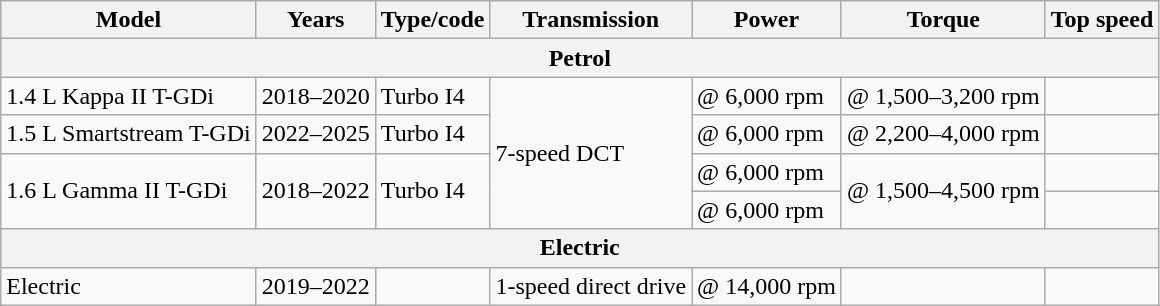<table class="wikitable sortable collapsible">
<tr>
<th>Model</th>
<th>Years</th>
<th>Type/code</th>
<th>Transmission</th>
<th>Power</th>
<th>Torque</th>
<th>Top speed</th>
</tr>
<tr>
<th colspan=7>Petrol</th>
</tr>
<tr>
<td>1.4 L Kappa II T-GDi</td>
<td>2018–2020</td>
<td> Turbo I4</td>
<td rowspan=4>7-speed DCT</td>
<td> @ 6,000 rpm</td>
<td> @ 1,500–3,200 rpm</td>
<td></td>
</tr>
<tr>
<td>1.5 L Smartstream T-GDi</td>
<td>2022–2025</td>
<td> Turbo I4</td>
<td> @ 6,000 rpm</td>
<td> @ 2,200–4,000 rpm</td>
<td></td>
</tr>
<tr>
<td rowspan=2>1.6 L Gamma II T-GDi</td>
<td rowspan=2>2018–2022</td>
<td rowspan=2> Turbo I4</td>
<td> @ 6,000 rpm</td>
<td rowspan=2> @ 1,500–4,500 rpm</td>
<td></td>
</tr>
<tr>
<td> @ 6,000 rpm</td>
<td></td>
</tr>
<tr>
<th colspan=7>Electric</th>
</tr>
<tr>
<td>Electric</td>
<td>2019–2022</td>
<td></td>
<td>1-speed direct drive</td>
<td> @ 14,000 rpm</td>
<td></td>
<td></td>
</tr>
</table>
